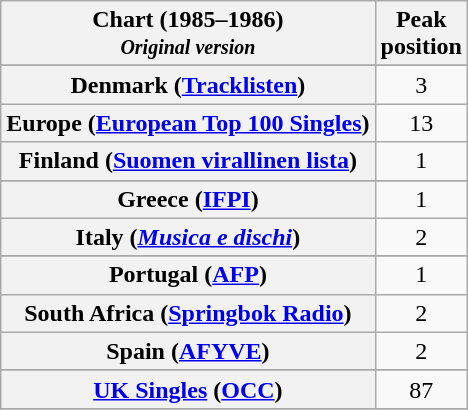<table class="wikitable sortable plainrowheaders" style="text-align:center">
<tr>
<th scope="col">Chart (1985–1986)<br><small><em>Original version</em></small></th>
<th scope="col">Peak<br>position</th>
</tr>
<tr>
</tr>
<tr>
</tr>
<tr>
<th scope="row">Denmark (<a href='#'>Tracklisten</a>)</th>
<td>3</td>
</tr>
<tr>
<th scope="row">Europe (<a href='#'>European Top 100 Singles</a>)</th>
<td>13</td>
</tr>
<tr>
<th scope="row">Finland (<a href='#'>Suomen virallinen lista</a>)</th>
<td>1</td>
</tr>
<tr>
</tr>
<tr>
<th scope="row">Greece (<a href='#'>IFPI</a>)</th>
<td>1</td>
</tr>
<tr>
<th scope="row">Italy (<em><a href='#'>Musica e dischi</a></em>)</th>
<td>2</td>
</tr>
<tr>
</tr>
<tr>
</tr>
<tr>
</tr>
<tr>
<th scope="row">Portugal (<a href='#'>AFP</a>)</th>
<td>1</td>
</tr>
<tr>
<th scope="row">South Africa (<a href='#'>Springbok Radio</a>)</th>
<td>2</td>
</tr>
<tr>
<th scope="row">Spain (<a href='#'>AFYVE</a>)</th>
<td>2</td>
</tr>
<tr>
</tr>
<tr>
</tr>
<tr>
<th scope="row"><a href='#'>UK Singles</a> (<a href='#'>OCC</a>)</th>
<td>87</td>
</tr>
<tr>
</tr>
</table>
